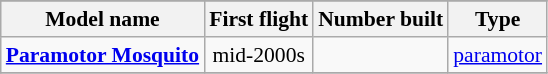<table class="wikitable" align=center style="font-size:90%;">
<tr>
</tr>
<tr style="background:#efefef;">
<th>Model name</th>
<th>First flight</th>
<th>Number built</th>
<th>Type</th>
</tr>
<tr>
<td align=left><strong><a href='#'>Paramotor Mosquito</a></strong></td>
<td align=center>mid-2000s</td>
<td align=center></td>
<td align=left><a href='#'>paramotor</a></td>
</tr>
<tr>
</tr>
</table>
